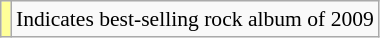<table class="wikitable" style="font-size:90%;">
<tr>
<td style="background-color:#FFFF99"></td>
<td>Indicates best-selling rock album of 2009</td>
</tr>
</table>
